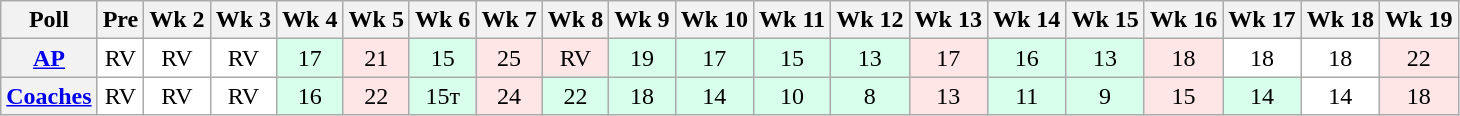<table class="wikitable" style="white-space:nowrap;">
<tr>
<th>Poll</th>
<th>Pre<br></th>
<th>Wk 2<br></th>
<th>Wk 3<br></th>
<th>Wk 4<br></th>
<th>Wk 5<br></th>
<th>Wk 6<br></th>
<th>Wk 7<br></th>
<th>Wk 8<br></th>
<th>Wk 9<br></th>
<th>Wk 10<br></th>
<th>Wk 11<br></th>
<th>Wk 12<br></th>
<th>Wk 13<br></th>
<th>Wk 14<br></th>
<th>Wk 15<br></th>
<th>Wk 16<br></th>
<th>Wk 17<br></th>
<th>Wk 18<br></th>
<th>Wk 19<br></th>
</tr>
<tr style="text-align:center;">
<th><a href='#'>AP</a></th>
<td style="background:#FFF;">RV</td>
<td style="background:#FFF;">RV</td>
<td style="background:#FFF;">RV</td>
<td style="background:#D8FFEB;">17</td>
<td style="background:#FFE6E6;">21</td>
<td style="background:#D8FFEB;">15</td>
<td style="background:#FFE6E6;">25</td>
<td style="background:#FFE6E6;">RV</td>
<td style="background:#D8FFEB;">19</td>
<td style="background:#D8FFEB;">17</td>
<td style="background:#D8FFEB;">15</td>
<td style="background:#D8FFEB;">13</td>
<td style="background:#FFE6E6;">17</td>
<td style="background:#D8FFEB;">16</td>
<td style="background:#D8FFEB;">13</td>
<td style="background:#FFE6E6;">18</td>
<td style="background:#FFF;">18</td>
<td style="background:#FFF;">18</td>
<td style="background:#FFE6E6;">22</td>
</tr>
<tr style="text-align:center;">
<th><a href='#'>Coaches</a></th>
<td style="background:#FFF;">RV</td>
<td style="background:#FFF;">RV</td>
<td style="background:#FFF;">RV</td>
<td style="background:#D8FFEB;">16</td>
<td style="background:#FFE6E6;">22</td>
<td style="background:#D8FFEB;">15т</td>
<td style="background:#FFE6E6;">24</td>
<td style="background:#D8FFEB;">22</td>
<td style="background:#D8FFEB;">18</td>
<td style="background:#D8FFEB;">14</td>
<td style="background:#D8FFEB;">10</td>
<td style="background:#D8FFEB;">8</td>
<td style="background:#FFE6E6;">13</td>
<td style="background:#D8FFEB;">11</td>
<td style="background:#D8FFEB;">9</td>
<td style="background:#FFE6E6;">15</td>
<td style="background:#D8FFEB;">14</td>
<td style="background:#FFF;">14</td>
<td style="background:#FFE6E6;">18</td>
</tr>
</table>
